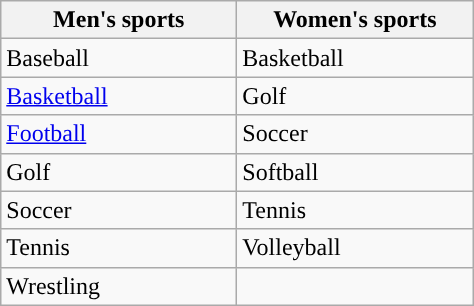<table class="wikitable"; style= "text-align: ">
<tr>
<th width=150px>Men's sports</th>
<th width=150px>Women's sports</th>
</tr>
<tr>
<td>Baseball</td>
<td>Basketball</td>
</tr>
<tr>
<td><a href='#'>Basketball</a></td>
<td>Golf</td>
</tr>
<tr>
<td><a href='#'>Football</a></td>
<td>Soccer</td>
</tr>
<tr>
<td>Golf</td>
<td>Softball</td>
</tr>
<tr>
<td>Soccer</td>
<td>Tennis</td>
</tr>
<tr>
<td>Tennis</td>
<td>Volleyball</td>
</tr>
<tr>
<td>Wrestling</td>
<td></td>
</tr>
</table>
